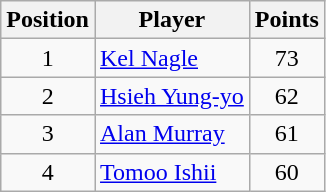<table class="wikitable">
<tr>
<th>Position</th>
<th>Player</th>
<th>Points</th>
</tr>
<tr>
<td align=center>1</td>
<td> <a href='#'>Kel Nagle</a></td>
<td align=center>73</td>
</tr>
<tr>
<td align=center>2</td>
<td> <a href='#'>Hsieh Yung-yo</a></td>
<td align=center>62</td>
</tr>
<tr>
<td align=center>3</td>
<td> <a href='#'>Alan Murray</a></td>
<td align=center>61</td>
</tr>
<tr>
<td align=center>4</td>
<td> <a href='#'>Tomoo Ishii</a></td>
<td align=center>60</td>
</tr>
</table>
